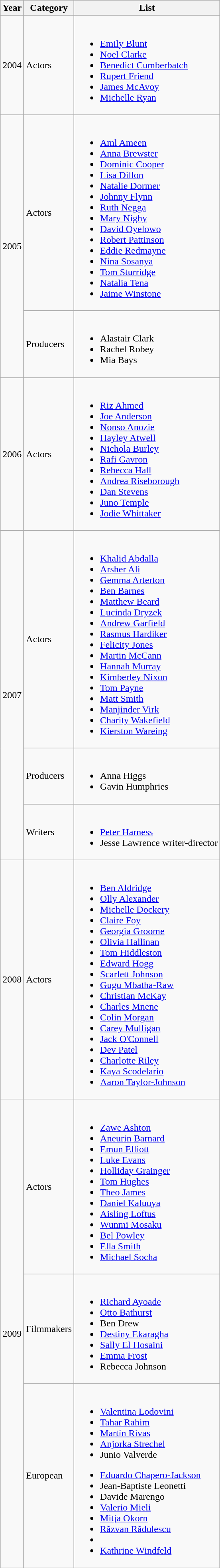<table class="wikitable sortable">
<tr>
<th>Year</th>
<th>Category</th>
<th>List</th>
</tr>
<tr>
<td>2004</td>
<td>Actors</td>
<td><br><ul><li><a href='#'>Emily Blunt</a></li><li><a href='#'>Noel Clarke</a></li><li><a href='#'>Benedict Cumberbatch</a></li><li><a href='#'>Rupert Friend</a></li><li><a href='#'>James McAvoy</a></li><li><a href='#'>Michelle Ryan</a></li></ul></td>
</tr>
<tr>
<td rowspan="2">2005</td>
<td>Actors</td>
<td><br><ul><li><a href='#'>Aml Ameen</a></li><li><a href='#'>Anna Brewster</a></li><li><a href='#'>Dominic Cooper</a></li><li><a href='#'>Lisa Dillon</a></li><li><a href='#'>Natalie Dormer</a></li><li><a href='#'>Johnny Flynn</a></li><li><a href='#'>Ruth Negga</a></li><li><a href='#'>Mary Nighy</a></li><li><a href='#'>David Oyelowo</a></li><li><a href='#'>Robert Pattinson</a></li><li><a href='#'>Eddie Redmayne</a></li><li><a href='#'>Nina Sosanya</a></li><li><a href='#'>Tom Sturridge</a></li><li><a href='#'>Natalia Tena</a></li><li><a href='#'>Jaime Winstone</a></li></ul></td>
</tr>
<tr>
<td>Producers</td>
<td><br><ul><li>Alastair Clark</li><li>Rachel Robey</li><li>Mia Bays</li></ul></td>
</tr>
<tr>
<td>2006</td>
<td>Actors</td>
<td><br><ul><li><a href='#'>Riz Ahmed</a></li><li><a href='#'>Joe Anderson</a></li><li><a href='#'>Nonso Anozie</a></li><li><a href='#'>Hayley Atwell</a></li><li><a href='#'>Nichola Burley</a></li><li><a href='#'>Rafi Gavron</a></li><li><a href='#'>Rebecca Hall</a></li><li><a href='#'>Andrea Riseborough</a></li><li><a href='#'>Dan Stevens</a></li><li><a href='#'>Juno Temple</a></li><li><a href='#'>Jodie Whittaker</a></li></ul></td>
</tr>
<tr>
<td rowspan="3">2007</td>
<td>Actors</td>
<td><br><ul><li><a href='#'>Khalid Abdalla</a></li><li><a href='#'>Arsher Ali</a></li><li><a href='#'>Gemma Arterton</a></li><li><a href='#'>Ben Barnes</a></li><li><a href='#'>Matthew Beard</a></li><li><a href='#'>Lucinda Dryzek</a></li><li><a href='#'>Andrew Garfield</a></li><li><a href='#'>Rasmus Hardiker</a></li><li><a href='#'>Felicity Jones</a></li><li><a href='#'>Martin McCann</a></li><li><a href='#'>Hannah Murray</a></li><li><a href='#'>Kimberley Nixon</a></li><li><a href='#'>Tom Payne</a></li><li><a href='#'>Matt Smith</a></li><li><a href='#'>Manjinder Virk</a></li><li><a href='#'>Charity Wakefield</a></li><li><a href='#'>Kierston Wareing</a></li></ul></td>
</tr>
<tr>
<td>Producers</td>
<td><br><ul><li>Anna Higgs</li><li>Gavin Humphries</li></ul></td>
</tr>
<tr>
<td>Writers</td>
<td><br><ul><li><a href='#'>Peter Harness</a></li><li>Jesse Lawrence writer-director</li></ul></td>
</tr>
<tr>
<td>2008</td>
<td>Actors</td>
<td><br><ul><li><a href='#'>Ben Aldridge</a></li><li><a href='#'>Olly Alexander</a></li><li><a href='#'>Michelle Dockery</a></li><li><a href='#'>Claire Foy</a></li><li><a href='#'>Georgia Groome</a></li><li><a href='#'>Olivia Hallinan</a></li><li><a href='#'>Tom Hiddleston</a></li><li><a href='#'>Edward Hogg</a></li><li><a href='#'>Scarlett Johnson</a></li><li><a href='#'>Gugu Mbatha-Raw</a></li><li><a href='#'>Christian McKay</a></li><li><a href='#'>Charles Mnene</a></li><li><a href='#'>Colin Morgan</a></li><li><a href='#'>Carey Mulligan</a></li><li><a href='#'>Jack O'Connell</a></li><li><a href='#'>Dev Patel</a></li><li><a href='#'>Charlotte Riley</a></li><li><a href='#'>Kaya Scodelario</a></li><li><a href='#'>Aaron Taylor-Johnson</a></li></ul></td>
</tr>
<tr>
<td rowspan="3">2009</td>
<td>Actors</td>
<td><br><ul><li><a href='#'>Zawe Ashton</a></li><li><a href='#'>Aneurin Barnard</a></li><li><a href='#'>Emun Elliott</a></li><li><a href='#'>Luke Evans</a></li><li><a href='#'>Holliday Grainger</a></li><li><a href='#'>Tom Hughes</a></li><li><a href='#'>Theo James</a></li><li><a href='#'>Daniel Kaluuya</a></li><li><a href='#'>Aisling Loftus</a></li><li><a href='#'>Wunmi Mosaku</a></li><li><a href='#'>Bel Powley</a></li><li><a href='#'>Ella Smith</a></li><li><a href='#'>Michael Socha</a></li></ul></td>
</tr>
<tr>
<td>Filmmakers</td>
<td><br><ul><li><a href='#'>Richard Ayoade</a></li><li><a href='#'>Otto Bathurst</a></li><li>Ben Drew</li><li><a href='#'>Destiny Ekaragha</a></li><li><a href='#'>Sally El Hosaini</a></li><li><a href='#'>Emma Frost</a></li><li>Rebecca Johnson</li></ul></td>
</tr>
<tr>
<td>European</td>
<td><br><ul><li><a href='#'>Valentina Lodovini</a></li><li><a href='#'>Tahar Rahim</a></li><li><a href='#'>Martín Rivas</a></li><li><a href='#'>Anjorka Strechel</a></li><li>Junio Valverde</li></ul>
<ul><li><a href='#'>Eduardo Chapero-Jackson</a></li><li>Jean-Baptiste Leonetti</li><li>Davide Marengo</li><li><a href='#'>Valerio Mieli</a></li><li><a href='#'>Mitja Okorn</a></li><li><a href='#'>Răzvan Rădulescu</a></li><li></li><li><a href='#'>Kathrine Windfeld</a></li></ul></td>
</tr>
<tr>
</tr>
</table>
